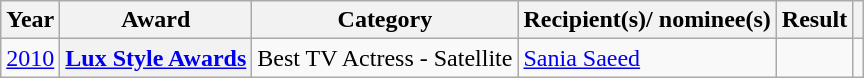<table class="wikitable plainrowheaders">
<tr>
<th>Year</th>
<th>Award</th>
<th>Category</th>
<th>Recipient(s)/ nominee(s)</th>
<th scope="col" class="unsortable">Result</th>
<th scope="col" class="unsortable"></th>
</tr>
<tr>
<td rowspan="5"><a href='#'>2010</a></td>
<th scope="row" rowspan="5"><a href='#'>Lux Style Awards</a></th>
<td>Best TV Actress - Satellite</td>
<td><a href='#'>Sania Saeed</a></td>
<td></td>
<td></td>
</tr>
</table>
